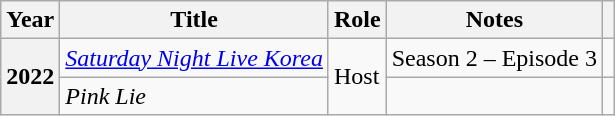<table class="wikitable plainrowheaders">
<tr>
<th scope="col">Year</th>
<th scope="col">Title</th>
<th scope="col">Role</th>
<th scope="col">Notes</th>
<th scope="col" class="unsortable"></th>
</tr>
<tr>
<th scope="row" rowspan="2">2022</th>
<td><em><a href='#'>Saturday Night Live Korea</a></em></td>
<td rowspan="2">Host</td>
<td>Season 2 – Episode 3</td>
<td style="text-align:center"></td>
</tr>
<tr>
<td><em>Pink Lie</em></td>
<td></td>
<td style="text-align:center"></td>
</tr>
</table>
